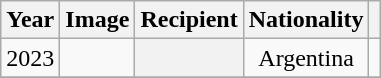<table class="wikitable plainrowheaders" style="text-align:center">
<tr>
<th scope=col>Year</th>
<th scope=col class=unsortable>Image</th>
<th scope=col>Recipient</th>
<th scope=col>Nationality</th>
<th scope=col class=unsortable></th>
</tr>
<tr>
<td>2023</td>
<td></td>
<th scope=row style="text-align:center;"></th>
<td>Argentina</td>
<td></td>
</tr>
<tr>
</tr>
</table>
